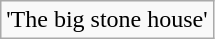<table class="wikitable" border="1">
<tr>
<td>'The big stone house'</td>
</tr>
</table>
